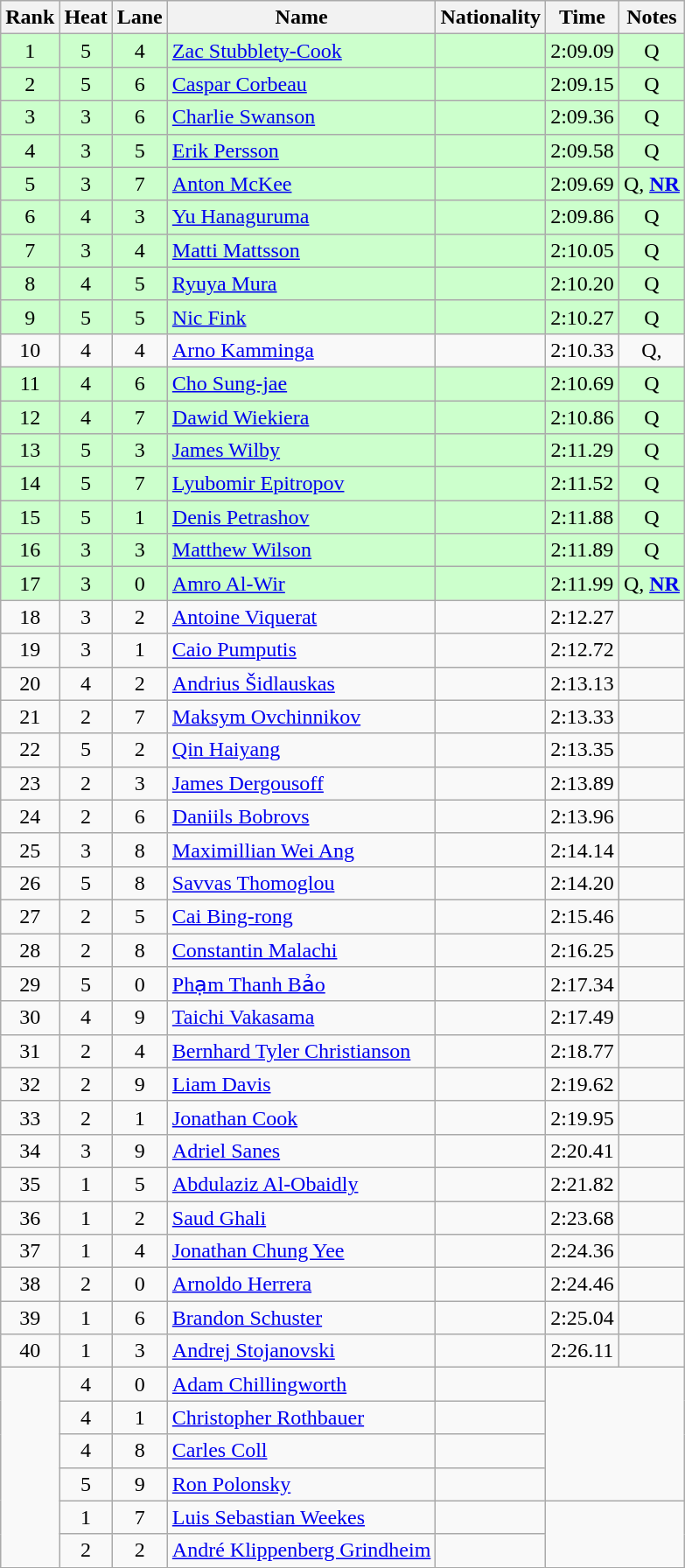<table class="wikitable sortable" style="text-align:center">
<tr>
<th>Rank</th>
<th>Heat</th>
<th>Lane</th>
<th>Name</th>
<th>Nationality</th>
<th>Time</th>
<th>Notes</th>
</tr>
<tr bgcolor=ccffcc>
<td>1</td>
<td>5</td>
<td>4</td>
<td align=left><a href='#'>Zac Stubblety-Cook</a></td>
<td align=left></td>
<td>2:09.09</td>
<td>Q</td>
</tr>
<tr bgcolor=ccffcc>
<td>2</td>
<td>5</td>
<td>6</td>
<td align=left><a href='#'>Caspar Corbeau</a></td>
<td align=left></td>
<td>2:09.15</td>
<td>Q</td>
</tr>
<tr bgcolor=ccffcc>
<td>3</td>
<td>3</td>
<td>6</td>
<td align=left><a href='#'>Charlie Swanson</a></td>
<td align=left></td>
<td>2:09.36</td>
<td>Q</td>
</tr>
<tr bgcolor=ccffcc>
<td>4</td>
<td>3</td>
<td>5</td>
<td align=left><a href='#'>Erik Persson</a></td>
<td align=left></td>
<td>2:09.58</td>
<td>Q</td>
</tr>
<tr bgcolor=ccffcc>
<td>5</td>
<td>3</td>
<td>7</td>
<td align=left><a href='#'>Anton McKee</a></td>
<td align=left></td>
<td>2:09.69</td>
<td>Q, <strong><a href='#'>NR</a></strong></td>
</tr>
<tr bgcolor=ccffcc>
<td>6</td>
<td>4</td>
<td>3</td>
<td align=left><a href='#'>Yu Hanaguruma</a></td>
<td align=left></td>
<td>2:09.86</td>
<td>Q</td>
</tr>
<tr bgcolor=ccffcc>
<td>7</td>
<td>3</td>
<td>4</td>
<td align=left><a href='#'>Matti Mattsson</a></td>
<td align=left></td>
<td>2:10.05</td>
<td>Q</td>
</tr>
<tr bgcolor=ccffcc>
<td>8</td>
<td>4</td>
<td>5</td>
<td align=left><a href='#'>Ryuya Mura</a></td>
<td align=left></td>
<td>2:10.20</td>
<td>Q</td>
</tr>
<tr bgcolor=ccffcc>
<td>9</td>
<td>5</td>
<td>5</td>
<td align=left><a href='#'>Nic Fink</a></td>
<td align=left></td>
<td>2:10.27</td>
<td>Q</td>
</tr>
<tr>
<td>10</td>
<td>4</td>
<td>4</td>
<td align=left><a href='#'>Arno Kamminga</a></td>
<td align=left></td>
<td>2:10.33</td>
<td>Q, </td>
</tr>
<tr bgcolor=ccffcc>
<td>11</td>
<td>4</td>
<td>6</td>
<td align=left><a href='#'>Cho Sung-jae</a></td>
<td align=left></td>
<td>2:10.69</td>
<td>Q</td>
</tr>
<tr bgcolor=ccffcc>
<td>12</td>
<td>4</td>
<td>7</td>
<td align=left><a href='#'>Dawid Wiekiera</a></td>
<td align=left></td>
<td>2:10.86</td>
<td>Q</td>
</tr>
<tr bgcolor=ccffcc>
<td>13</td>
<td>5</td>
<td>3</td>
<td align=left><a href='#'>James Wilby</a></td>
<td align=left></td>
<td>2:11.29</td>
<td>Q</td>
</tr>
<tr bgcolor=ccffcc>
<td>14</td>
<td>5</td>
<td>7</td>
<td align=left><a href='#'>Lyubomir Epitropov</a></td>
<td align=left></td>
<td>2:11.52</td>
<td>Q</td>
</tr>
<tr bgcolor=ccffcc>
<td>15</td>
<td>5</td>
<td>1</td>
<td align=left><a href='#'>Denis Petrashov</a></td>
<td align=left></td>
<td>2:11.88</td>
<td>Q</td>
</tr>
<tr bgcolor=ccffcc>
<td>16</td>
<td>3</td>
<td>3</td>
<td align=left><a href='#'>Matthew Wilson</a></td>
<td align=left></td>
<td>2:11.89</td>
<td>Q</td>
</tr>
<tr bgcolor=ccffcc>
<td>17</td>
<td>3</td>
<td>0</td>
<td align=left><a href='#'>Amro Al-Wir</a></td>
<td align=left></td>
<td>2:11.99</td>
<td>Q, <strong><a href='#'>NR</a></strong></td>
</tr>
<tr>
<td>18</td>
<td>3</td>
<td>2</td>
<td align=left><a href='#'>Antoine Viquerat</a></td>
<td align=left></td>
<td>2:12.27</td>
<td></td>
</tr>
<tr>
<td>19</td>
<td>3</td>
<td>1</td>
<td align=left><a href='#'>Caio Pumputis</a></td>
<td align=left></td>
<td>2:12.72</td>
<td></td>
</tr>
<tr>
<td>20</td>
<td>4</td>
<td>2</td>
<td align=left><a href='#'>Andrius Šidlauskas</a></td>
<td align=left></td>
<td>2:13.13</td>
<td></td>
</tr>
<tr>
<td>21</td>
<td>2</td>
<td>7</td>
<td align=left><a href='#'>Maksym Ovchinnikov</a></td>
<td align=left></td>
<td>2:13.33</td>
<td></td>
</tr>
<tr>
<td>22</td>
<td>5</td>
<td>2</td>
<td align=left><a href='#'>Qin Haiyang</a></td>
<td align=left></td>
<td>2:13.35</td>
<td></td>
</tr>
<tr>
<td>23</td>
<td>2</td>
<td>3</td>
<td align=left><a href='#'>James Dergousoff</a></td>
<td align=left></td>
<td>2:13.89</td>
<td></td>
</tr>
<tr>
<td>24</td>
<td>2</td>
<td>6</td>
<td align=left><a href='#'>Daniils Bobrovs</a></td>
<td align=left></td>
<td>2:13.96</td>
<td></td>
</tr>
<tr>
<td>25</td>
<td>3</td>
<td>8</td>
<td align=left><a href='#'>Maximillian Wei Ang</a></td>
<td align=left></td>
<td>2:14.14</td>
<td></td>
</tr>
<tr>
<td>26</td>
<td>5</td>
<td>8</td>
<td align=left><a href='#'>Savvas Thomoglou</a></td>
<td align=left></td>
<td>2:14.20</td>
<td></td>
</tr>
<tr>
<td>27</td>
<td>2</td>
<td>5</td>
<td align=left><a href='#'>Cai Bing-rong</a></td>
<td align=left></td>
<td>2:15.46</td>
<td></td>
</tr>
<tr>
<td>28</td>
<td>2</td>
<td>8</td>
<td align=left><a href='#'>Constantin Malachi</a></td>
<td align=left></td>
<td>2:16.25</td>
<td></td>
</tr>
<tr>
<td>29</td>
<td>5</td>
<td>0</td>
<td align=left><a href='#'>Phạm Thanh Bảo</a></td>
<td align=left></td>
<td>2:17.34</td>
<td></td>
</tr>
<tr>
<td>30</td>
<td>4</td>
<td>9</td>
<td align=left><a href='#'>Taichi Vakasama</a></td>
<td align=left></td>
<td>2:17.49</td>
<td></td>
</tr>
<tr>
<td>31</td>
<td>2</td>
<td>4</td>
<td align=left><a href='#'>Bernhard Tyler Christianson</a></td>
<td align=left></td>
<td>2:18.77</td>
<td></td>
</tr>
<tr>
<td>32</td>
<td>2</td>
<td>9</td>
<td align=left><a href='#'>Liam Davis</a></td>
<td align=left></td>
<td>2:19.62</td>
<td></td>
</tr>
<tr>
<td>33</td>
<td>2</td>
<td>1</td>
<td align=left><a href='#'>Jonathan Cook</a></td>
<td align=left></td>
<td>2:19.95</td>
<td></td>
</tr>
<tr>
<td>34</td>
<td>3</td>
<td>9</td>
<td align=left><a href='#'>Adriel Sanes</a></td>
<td align=left></td>
<td>2:20.41</td>
<td></td>
</tr>
<tr>
<td>35</td>
<td>1</td>
<td>5</td>
<td align=left><a href='#'>Abdulaziz Al-Obaidly</a></td>
<td align=left></td>
<td>2:21.82</td>
<td></td>
</tr>
<tr>
<td>36</td>
<td>1</td>
<td>2</td>
<td align=left><a href='#'>Saud Ghali</a></td>
<td align=left></td>
<td>2:23.68</td>
<td></td>
</tr>
<tr>
<td>37</td>
<td>1</td>
<td>4</td>
<td align=left><a href='#'>Jonathan Chung Yee</a></td>
<td align=left></td>
<td>2:24.36</td>
<td></td>
</tr>
<tr>
<td>38</td>
<td>2</td>
<td>0</td>
<td align=left><a href='#'>Arnoldo Herrera</a></td>
<td align=left></td>
<td>2:24.46</td>
<td></td>
</tr>
<tr>
<td>39</td>
<td>1</td>
<td>6</td>
<td align=left><a href='#'>Brandon Schuster</a></td>
<td align=left></td>
<td>2:25.04</td>
<td></td>
</tr>
<tr>
<td>40</td>
<td>1</td>
<td>3</td>
<td align=left><a href='#'>Andrej Stojanovski</a></td>
<td align=left></td>
<td>2:26.11</td>
<td></td>
</tr>
<tr>
<td rowspan=6></td>
<td>4</td>
<td>0</td>
<td align=left><a href='#'>Adam Chillingworth</a></td>
<td align=left></td>
<td colspan=2 rowspan=4></td>
</tr>
<tr>
<td>4</td>
<td>1</td>
<td align=left><a href='#'>Christopher Rothbauer</a></td>
<td align=left></td>
</tr>
<tr>
<td>4</td>
<td>8</td>
<td align=left><a href='#'>Carles Coll</a></td>
<td align=left></td>
</tr>
<tr>
<td>5</td>
<td>9</td>
<td align=left><a href='#'>Ron Polonsky</a></td>
<td align=left></td>
</tr>
<tr>
<td>1</td>
<td>7</td>
<td align=left><a href='#'>Luis Sebastian Weekes</a></td>
<td align=left></td>
<td colspan=2 rowspan=2></td>
</tr>
<tr>
<td>2</td>
<td>2</td>
<td align=left><a href='#'>André Klippenberg Grindheim</a></td>
<td align=left></td>
</tr>
</table>
